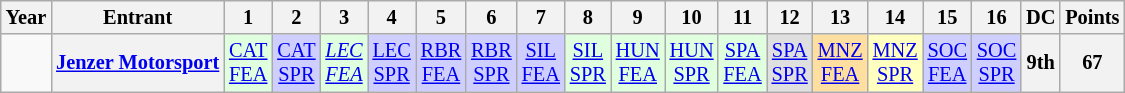<table class="wikitable" style="text-align:center; font-size:85%">
<tr>
<th>Year</th>
<th>Entrant</th>
<th>1</th>
<th>2</th>
<th>3</th>
<th>4</th>
<th>5</th>
<th>6</th>
<th>7</th>
<th>8</th>
<th>9</th>
<th>10</th>
<th>11</th>
<th>12</th>
<th>13</th>
<th>14</th>
<th>15</th>
<th>16</th>
<th>DC</th>
<th>Points</th>
</tr>
<tr>
<td></td>
<th nowrap><a href='#'>Jenzer Motorsport</a></th>
<td style="background:#DFFFDF;"><a href='#'>CAT<br>FEA</a><br></td>
<td style="background:#CFCFFF;"><a href='#'>CAT<br>SPR</a><br></td>
<td style="background:#DFFFDF;"><em><a href='#'>LEC<br>FEA</a></em><br></td>
<td style="background:#CFCFFF;"><a href='#'>LEC<br>SPR</a><br></td>
<td style="background:#CFCFFF;"><a href='#'>RBR<br>FEA</a><br></td>
<td style="background:#CFCFFF;"><a href='#'>RBR<br>SPR</a><br></td>
<td style="background:#CFCFFF;"><a href='#'>SIL<br>FEA</a><br></td>
<td style="background:#DFFFDF;"><a href='#'>SIL<br>SPR</a><br></td>
<td style="background:#DFFFDF;"><a href='#'>HUN<br>FEA</a><br></td>
<td style="background:#DFFFDF;"><a href='#'>HUN<br>SPR</a><br></td>
<td style="background:#DFFFDF;"><a href='#'>SPA<br>FEA</a><br></td>
<td style="background:#DFDFDF;"><a href='#'>SPA<br>SPR</a><br></td>
<td style="background:#FFDF9F;"><a href='#'>MNZ<br>FEA</a><br></td>
<td style="background:#FFFFBF;"><a href='#'>MNZ<br>SPR</a><br></td>
<td style="background:#CFCFFF;"><a href='#'>SOC<br>FEA</a><br></td>
<td style="background:#CFCFFF;"><a href='#'>SOC<br>SPR</a><br></td>
<th>9th</th>
<th>67</th>
</tr>
</table>
